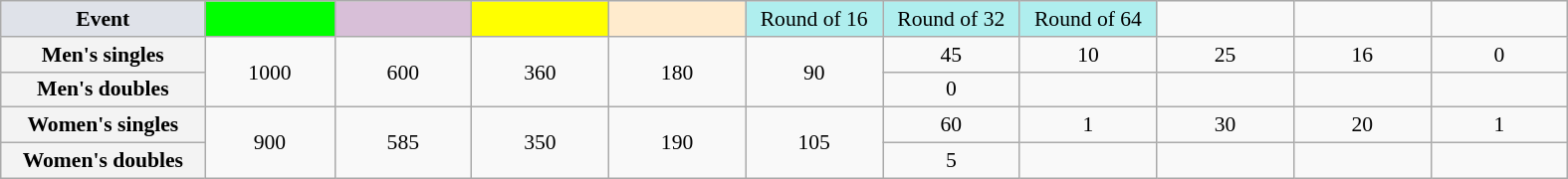<table class="wikitable" style="font-size:90%;text-align:center;">
<tr>
<td style="width:130px; background:#dfe2e9;"><strong>Event</strong></td>
<td style="width:80px; background:lime;"></td>
<td style="width:85px; background:thistle;"></td>
<td style="width:85px; background:#ff0;"></td>
<td style="width:85px; background:#ffebcd;"></td>
<td style="width:85px; background:#afeeee;">Round of 16</td>
<td style="width:85px; background:#afeeee;">Round of 32</td>
<td style="width:85px; background:#afeeee;">Round of 64</td>
<td width=85></td>
<td width=85></td>
<td width=85></td>
</tr>
<tr>
<th style="background:#f3f3f3;">Men's singles</th>
<td rowspan="2">1000</td>
<td rowspan="2">600</td>
<td rowspan="2">360</td>
<td rowspan="2">180</td>
<td rowspan="2">90</td>
<td>45</td>
<td>10</td>
<td>25</td>
<td>16</td>
<td>0</td>
</tr>
<tr>
<th style="background:#f3f3f3;">Men's doubles</th>
<td>0</td>
<td></td>
<td></td>
<td></td>
<td></td>
</tr>
<tr>
<th style="background:#f3f3f3;">Women's singles</th>
<td rowspan="2">900</td>
<td rowspan="2">585</td>
<td rowspan="2">350</td>
<td rowspan="2">190</td>
<td rowspan="2">105</td>
<td>60</td>
<td>1</td>
<td>30</td>
<td>20</td>
<td>1</td>
</tr>
<tr>
<th style="background:#f3f3f3;">Women's doubles</th>
<td>5</td>
<td></td>
<td></td>
<td></td>
<td></td>
</tr>
</table>
